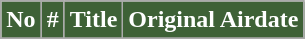<table class="wikitable plainrowheaders">
<tr style="color:white">
<th style="background: #3E6136; color:#Green; text-align: center;">No</th>
<th style="background: #3E6136; color:#Green; text-align: center;">#</th>
<th style="background: #3E6136; color:#Green; text-align: center;">Title</th>
<th style="background: #3E6136; color:#Green; text-align: center;">Original Airdate</th>
</tr>
<tr>
</tr>
</table>
